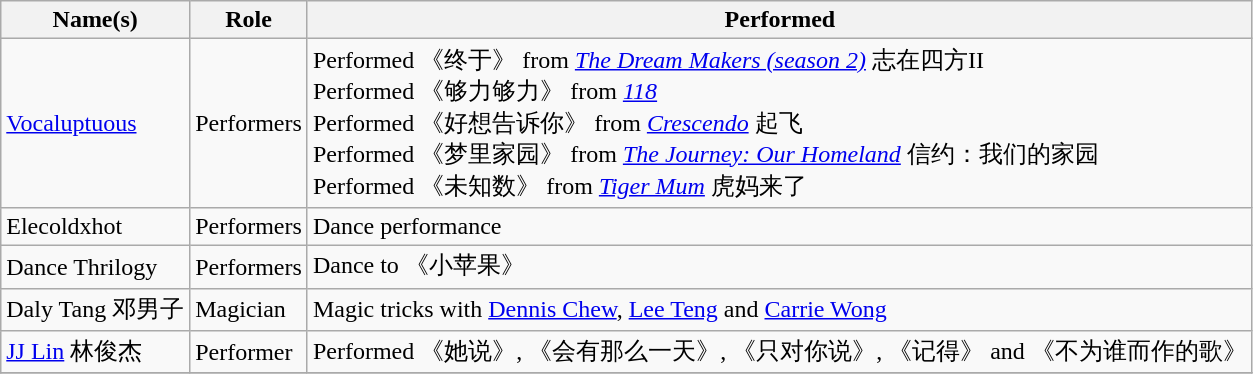<table class="wikitable sortable">
<tr>
<th>Name(s)</th>
<th>Role</th>
<th>Performed</th>
</tr>
<tr>
<td><a href='#'>Vocaluptuous</a></td>
<td>Performers</td>
<td>Performed 《终于》 from <em><a href='#'>The Dream Makers (season 2)</a></em> 志在四方II <br> Performed 《够力够力》 from <em><a href='#'>118</a></em> <br> Performed 《好想告诉你》 from <em><a href='#'>Crescendo</a></em> 起飞 <br> Performed 《梦里家园》 from <em><a href='#'>The Journey: Our Homeland</a></em> 信约：我们的家园 <br> Performed 《未知数》 from <em><a href='#'>Tiger Mum</a></em> 虎妈来了</td>
</tr>
<tr>
<td>Elecoldxhot</td>
<td>Performers</td>
<td>Dance performance</td>
</tr>
<tr>
<td>Dance Thrilogy</td>
<td>Performers</td>
<td>Dance to 《小苹果》</td>
</tr>
<tr>
<td>Daly Tang 邓男子</td>
<td>Magician</td>
<td>Magic tricks with <a href='#'>Dennis Chew</a>, <a href='#'>Lee Teng</a> and <a href='#'>Carrie Wong</a></td>
</tr>
<tr>
<td><a href='#'>JJ Lin</a> 林俊杰</td>
<td>Performer</td>
<td>Performed 《她说》, 《会有那么一天》, 《只对你说》, 《记得》 and 《不为谁而作的歌》</td>
</tr>
<tr>
</tr>
</table>
